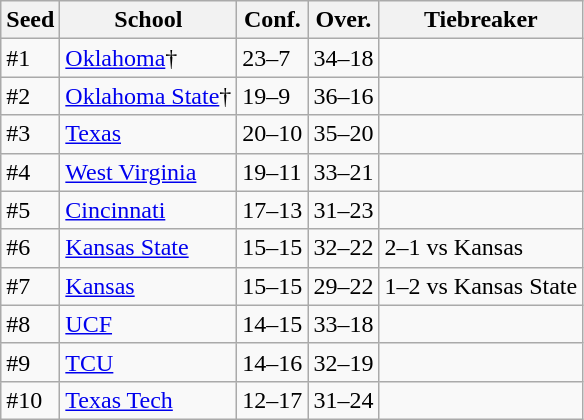<table class="wikitable">
<tr>
<th>Seed</th>
<th>School</th>
<th>Conf.</th>
<th>Over.</th>
<th>Tiebreaker</th>
</tr>
<tr>
<td>#1</td>
<td><a href='#'>Oklahoma</a>†</td>
<td>23–7</td>
<td>34–18</td>
<td></td>
</tr>
<tr>
<td>#2</td>
<td><a href='#'>Oklahoma State</a>†</td>
<td>19–9</td>
<td>36–16</td>
<td></td>
</tr>
<tr>
<td>#3</td>
<td><a href='#'>Texas</a></td>
<td>20–10</td>
<td>35–20</td>
<td></td>
</tr>
<tr>
<td>#4</td>
<td><a href='#'>West Virginia</a></td>
<td>19–11</td>
<td>33–21</td>
<td></td>
</tr>
<tr>
<td>#5</td>
<td><a href='#'>Cincinnati</a></td>
<td>17–13</td>
<td>31–23</td>
<td></td>
</tr>
<tr>
<td>#6</td>
<td><a href='#'>Kansas State</a></td>
<td>15–15</td>
<td>32–22</td>
<td>2–1 vs Kansas</td>
</tr>
<tr>
<td>#7</td>
<td><a href='#'>Kansas</a></td>
<td>15–15</td>
<td>29–22</td>
<td>1–2 vs Kansas State</td>
</tr>
<tr>
<td>#8</td>
<td><a href='#'>UCF</a></td>
<td>14–15</td>
<td>33–18</td>
<td></td>
</tr>
<tr>
<td>#9</td>
<td><a href='#'>TCU</a></td>
<td>14–16</td>
<td>32–19</td>
<td></td>
</tr>
<tr>
<td>#10</td>
<td><a href='#'>Texas Tech</a></td>
<td>12–17</td>
<td>31–24</td>
<td></td>
</tr>
</table>
